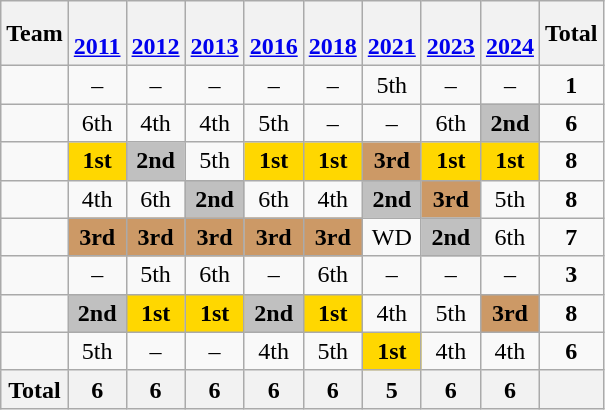<table class=wikitable style="text-align:center">
<tr>
<th>Team</th>
<th><br><a href='#'>2011</a></th>
<th><br><a href='#'>2012</a></th>
<th><br><a href='#'>2013</a></th>
<th><br><a href='#'>2016</a></th>
<th><br><a href='#'>2018</a></th>
<th><br><a href='#'>2021</a></th>
<th><br><a href='#'>2023</a></th>
<th><br><a href='#'>2024</a></th>
<th>Total</th>
</tr>
<tr>
<td align=left></td>
<td>–</td>
<td>–</td>
<td>–</td>
<td>–</td>
<td>–</td>
<td>5th</td>
<td>–</td>
<td>–</td>
<td><strong>1</strong></td>
</tr>
<tr>
<td align=left></td>
<td>6th</td>
<td>4th</td>
<td>4th</td>
<td>5th</td>
<td>–</td>
<td>–</td>
<td>6th</td>
<td bgcolor=silver><strong>2nd</strong></td>
<td><strong>6</strong></td>
</tr>
<tr>
<td align=left></td>
<td bgcolor=gold><strong>1st</strong></td>
<td bgcolor=silver><strong>2nd</strong></td>
<td>5th</td>
<td bgcolor=gold><strong>1st</strong></td>
<td bgcolor=gold><strong>1st</strong></td>
<td bgcolor=cc9966><strong>3rd</strong></td>
<td bgcolor=gold><strong>1st</strong></td>
<td bgcolor=gold><strong>1st</strong></td>
<td><strong>8</strong></td>
</tr>
<tr>
<td align=left></td>
<td>4th</td>
<td>6th</td>
<td bgcolor=silver><strong>2nd</strong></td>
<td>6th</td>
<td>4th</td>
<td bgcolor=silver><strong>2nd</strong></td>
<td bgcolor=cc9966><strong>3rd</strong></td>
<td>5th</td>
<td><strong>8</strong></td>
</tr>
<tr>
<td align=left></td>
<td bgcolor=cc9966><strong>3rd</strong></td>
<td bgcolor=cc9966><strong>3rd</strong></td>
<td bgcolor=cc9966><strong>3rd</strong></td>
<td bgcolor=cc9966><strong>3rd</strong></td>
<td bgcolor=cc9966><strong>3rd</strong></td>
<td>WD</td>
<td bgcolor=silver><strong>2nd</strong></td>
<td>6th</td>
<td><strong>7</strong></td>
</tr>
<tr>
<td align=left></td>
<td>–</td>
<td>5th</td>
<td>6th</td>
<td>–</td>
<td>6th</td>
<td>–</td>
<td>–</td>
<td>–</td>
<td><strong>3</strong></td>
</tr>
<tr>
<td align=left></td>
<td bgcolor=silver><strong>2nd</strong></td>
<td bgcolor=gold><strong>1st</strong></td>
<td bgcolor=gold><strong>1st</strong></td>
<td bgcolor=silver><strong>2nd</strong></td>
<td bgcolor=gold><strong>1st</strong></td>
<td>4th</td>
<td>5th</td>
<td bgcolor=cc9966><strong>3rd</strong></td>
<td><strong>8</strong></td>
</tr>
<tr>
<td align=left></td>
<td>5th</td>
<td>–</td>
<td>–</td>
<td>4th</td>
<td>5th</td>
<td bgcolor=gold><strong>1st</strong></td>
<td>4th</td>
<td>4th</td>
<td><strong>6</strong></td>
</tr>
<tr>
<th>Total</th>
<th>6</th>
<th>6</th>
<th>6</th>
<th>6</th>
<th>6</th>
<th>5</th>
<th>6</th>
<th>6</th>
<th></th>
</tr>
</table>
